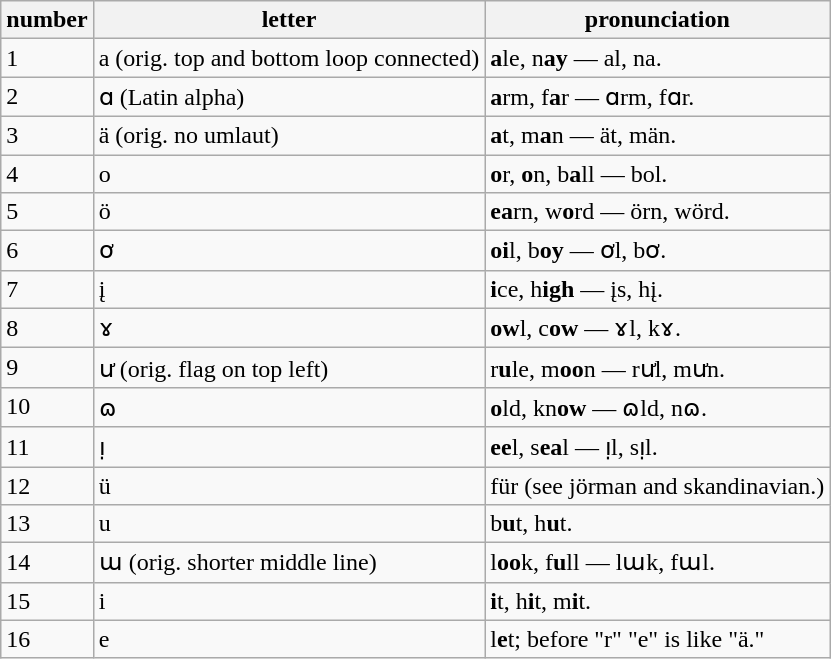<table class="wikitable">
<tr>
<th>number</th>
<th>letter</th>
<th>pronunciation</th>
</tr>
<tr>
<td>1</td>
<td>a (orig. top and bottom loop connected)</td>
<td><strong>a</strong>le, n<strong>ay</strong> — al, na.</td>
</tr>
<tr>
<td>2</td>
<td>ɑ (Latin alpha)</td>
<td><strong>a</strong>rm, f<strong>a</strong>r — ɑrm, fɑr.</td>
</tr>
<tr>
<td>3</td>
<td>ä (orig. no umlaut)</td>
<td><strong>a</strong>t, m<strong>a</strong>n — ät, män.</td>
</tr>
<tr>
<td>4</td>
<td>o</td>
<td><strong>o</strong>r, <strong>o</strong>n, b<strong>a</strong>ll — bol.</td>
</tr>
<tr>
<td>5</td>
<td>ö</td>
<td><strong>ea</strong>rn, w<strong>o</strong>rd — örn, wörd.</td>
</tr>
<tr>
<td>6</td>
<td>ơ</td>
<td><strong>oi</strong>l, b<strong>oy</strong> — ơl, bơ.</td>
</tr>
<tr>
<td>7</td>
<td>į</td>
<td><strong>i</strong>ce, h<strong>igh</strong> — įs, hį.</td>
</tr>
<tr>
<td>8</td>
<td>ɤ</td>
<td><strong>ow</strong>l, c<strong>ow</strong> — ɤl, kɤ.</td>
</tr>
<tr>
<td>9</td>
<td>ư (orig. flag on top left)</td>
<td>r<strong>u</strong>le, m<strong>oo</strong>n — rưl, mưn.</td>
</tr>
<tr>
<td>10</td>
<td>ɷ</td>
<td><strong>o</strong>ld, kn<strong>ow</strong> — ɷld, nɷ.</td>
</tr>
<tr>
<td>11</td>
<td>ı̣</td>
<td><strong>ee</strong>l, s<strong>ea</strong>l — ı̣l, sı̣l.</td>
</tr>
<tr>
<td>12</td>
<td>ü</td>
<td>für (see jörman and skandinavian.)</td>
</tr>
<tr>
<td>13</td>
<td>u</td>
<td>b<strong>u</strong>t, h<strong>u</strong>t.</td>
</tr>
<tr>
<td>14</td>
<td>ɯ (orig. shorter middle line)</td>
<td>l<strong>oo</strong>k, f<strong>u</strong>ll — lɯk, fɯl.</td>
</tr>
<tr>
<td>15</td>
<td>i</td>
<td><strong>i</strong>t, h<strong>i</strong>t, m<strong>i</strong>t.</td>
</tr>
<tr>
<td>16</td>
<td>e</td>
<td>l<strong>e</strong>t; before "r" "e" is like "ä."</td>
</tr>
</table>
